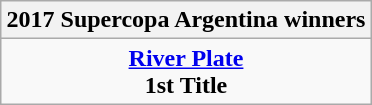<table class="wikitable" style="text-align: center; margin: 0 auto;">
<tr>
<th>2017 Supercopa Argentina winners</th>
</tr>
<tr>
<td><strong><a href='#'>River Plate</a></strong><br><strong>1st Title</strong></td>
</tr>
</table>
